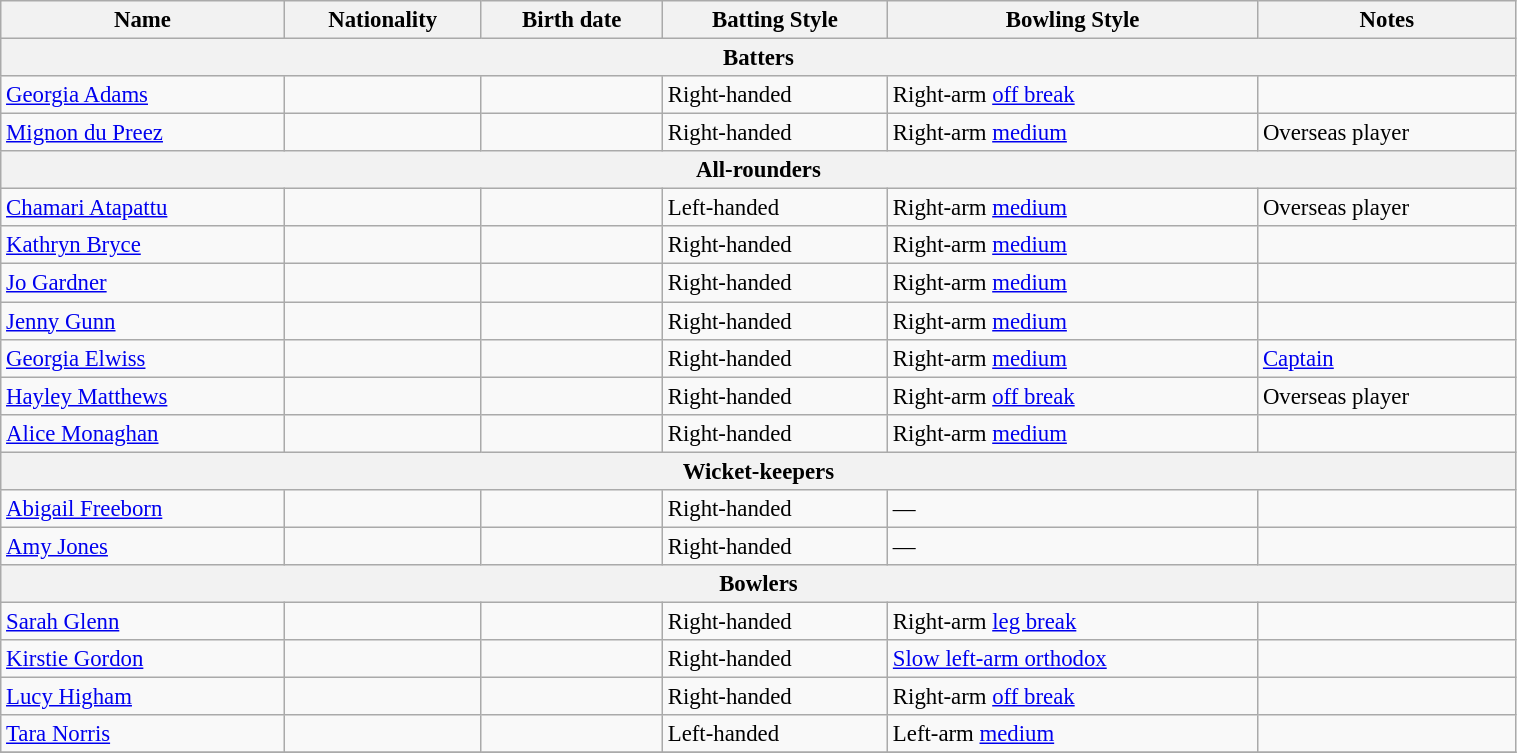<table class="wikitable"  style="font-size:95%; width:80%;">
<tr>
<th>Name</th>
<th>Nationality</th>
<th>Birth date</th>
<th>Batting Style</th>
<th>Bowling Style</th>
<th>Notes</th>
</tr>
<tr>
<th colspan="7">Batters</th>
</tr>
<tr>
<td><a href='#'>Georgia Adams</a></td>
<td></td>
<td></td>
<td>Right-handed</td>
<td>Right-arm <a href='#'>off break</a></td>
<td></td>
</tr>
<tr>
<td><a href='#'>Mignon du Preez</a></td>
<td></td>
<td></td>
<td>Right-handed</td>
<td>Right-arm <a href='#'>medium</a></td>
<td>Overseas player</td>
</tr>
<tr>
<th colspan="7">All-rounders</th>
</tr>
<tr>
<td><a href='#'>Chamari Atapattu</a></td>
<td></td>
<td></td>
<td>Left-handed</td>
<td>Right-arm <a href='#'>medium</a></td>
<td>Overseas player</td>
</tr>
<tr>
<td><a href='#'>Kathryn Bryce</a></td>
<td></td>
<td></td>
<td>Right-handed</td>
<td>Right-arm <a href='#'>medium</a></td>
<td></td>
</tr>
<tr>
<td><a href='#'>Jo Gardner</a></td>
<td></td>
<td></td>
<td>Right-handed</td>
<td>Right-arm <a href='#'>medium</a></td>
<td></td>
</tr>
<tr>
<td><a href='#'>Jenny Gunn</a></td>
<td></td>
<td></td>
<td>Right-handed</td>
<td>Right-arm <a href='#'>medium</a></td>
<td></td>
</tr>
<tr>
<td><a href='#'>Georgia Elwiss</a></td>
<td></td>
<td></td>
<td>Right-handed</td>
<td>Right-arm <a href='#'>medium</a></td>
<td><a href='#'>Captain</a></td>
</tr>
<tr>
<td><a href='#'>Hayley Matthews</a></td>
<td></td>
<td></td>
<td>Right-handed</td>
<td>Right-arm <a href='#'>off break</a></td>
<td>Overseas player</td>
</tr>
<tr>
<td><a href='#'>Alice Monaghan</a></td>
<td></td>
<td></td>
<td>Right-handed</td>
<td>Right-arm <a href='#'>medium</a></td>
<td></td>
</tr>
<tr>
<th colspan="7">Wicket-keepers</th>
</tr>
<tr>
<td><a href='#'>Abigail Freeborn</a></td>
<td></td>
<td></td>
<td>Right-handed</td>
<td>—</td>
<td></td>
</tr>
<tr>
<td><a href='#'>Amy Jones</a></td>
<td></td>
<td></td>
<td>Right-handed</td>
<td>—</td>
<td></td>
</tr>
<tr>
<th colspan="7">Bowlers</th>
</tr>
<tr>
<td><a href='#'>Sarah Glenn</a></td>
<td></td>
<td></td>
<td>Right-handed</td>
<td>Right-arm <a href='#'>leg break</a></td>
<td></td>
</tr>
<tr>
<td><a href='#'>Kirstie Gordon</a></td>
<td></td>
<td></td>
<td>Right-handed</td>
<td><a href='#'>Slow left-arm orthodox</a></td>
<td></td>
</tr>
<tr>
<td><a href='#'>Lucy Higham</a></td>
<td></td>
<td></td>
<td>Right-handed</td>
<td>Right-arm <a href='#'>off break</a></td>
<td></td>
</tr>
<tr>
<td><a href='#'>Tara Norris</a></td>
<td></td>
<td></td>
<td>Left-handed</td>
<td>Left-arm <a href='#'>medium</a></td>
<td></td>
</tr>
<tr>
</tr>
</table>
